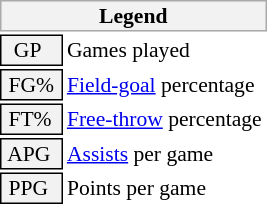<table class="toccolours" style="font-size: 90%; white-space: nowrap;">
<tr>
<th colspan="6" style="background:#f2f2f2; border:1px solid #aaa;">Legend</th>
</tr>
<tr>
<td style="background:#f2f2f2; border:1px solid black;">  GP</td>
<td>Games played</td>
</tr>
<tr>
<td style="background:#f2f2f2; border:1px solid black;"> FG% </td>
<td style="padding-right: 8px"><a href='#'>Field-goal</a> percentage</td>
</tr>
<tr>
<td style="background:#f2f2f2; border:1px solid black;"> FT% </td>
<td><a href='#'>Free-throw</a> percentage</td>
</tr>
<tr>
<td style="background:#f2f2f2; border:1px solid black;"> APG </td>
<td><a href='#'>Assists</a> per game</td>
</tr>
<tr>
<td style="background:#f2f2f2; border:1px solid black;"> PPG </td>
<td>Points per game</td>
</tr>
<tr>
</tr>
</table>
